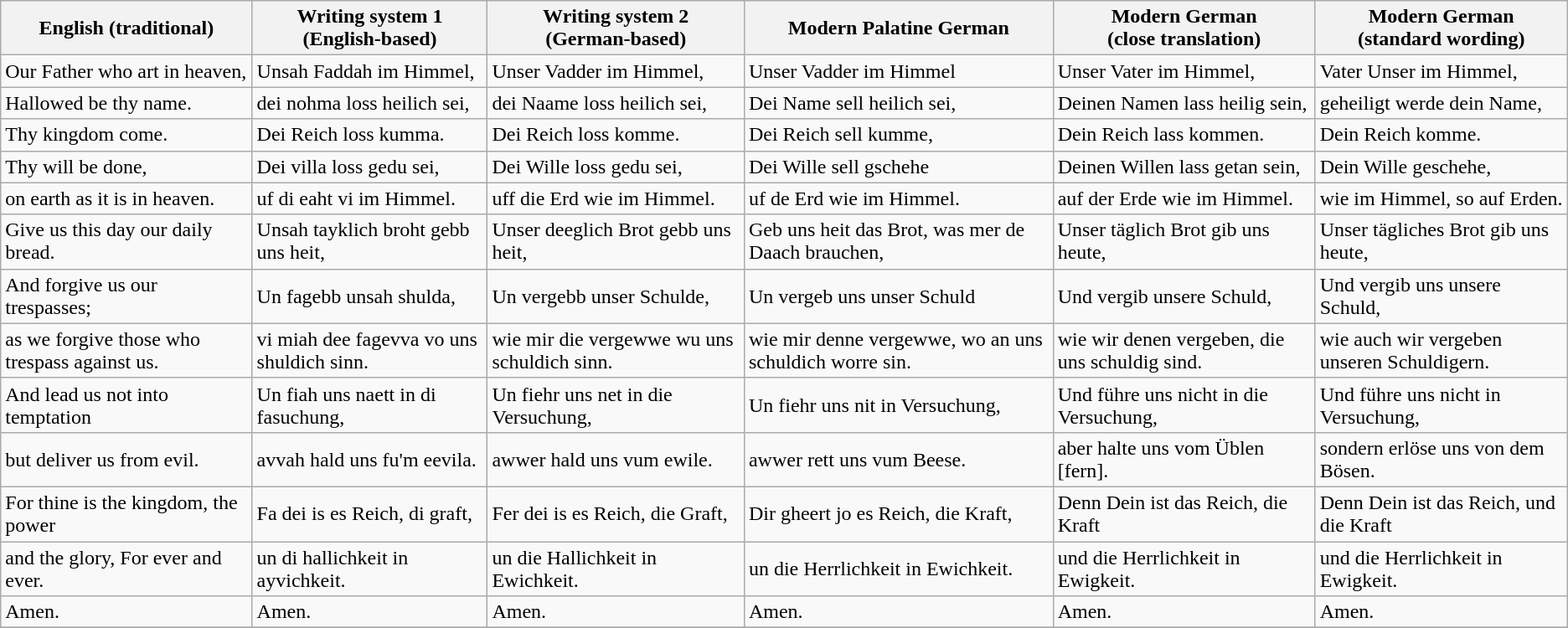<table class="wikitable">
<tr>
<th>English (traditional)</th>
<th>Writing system 1<br>(English-based)</th>
<th>Writing system 2<br>(German-based)</th>
<th>Modern Palatine German</th>
<th>Modern German<br>(close translation)</th>
<th>Modern German<br>(standard wording)</th>
</tr>
<tr>
<td>Our Father who art in heaven,</td>
<td>Unsah Faddah im Himmel,</td>
<td>Unser Vadder im Himmel,</td>
<td>Unser Vadder im Himmel</td>
<td>Unser Vater im Himmel,</td>
<td>Vater Unser im Himmel,</td>
</tr>
<tr>
<td>Hallowed be thy name.</td>
<td>dei nohma loss heilich sei,</td>
<td>dei Naame loss heilich sei,</td>
<td>Dei Name sell heilich sei,</td>
<td>Deinen Namen lass heilig sein,</td>
<td>geheiligt werde dein Name,</td>
</tr>
<tr>
<td>Thy kingdom come.</td>
<td>Dei Reich loss kumma.</td>
<td>Dei Reich loss komme.</td>
<td>Dei Reich sell kumme,</td>
<td>Dein Reich lass kommen.</td>
<td>Dein Reich komme.</td>
</tr>
<tr>
<td>Thy will be done,</td>
<td>Dei villa loss gedu sei,</td>
<td>Dei Wille loss gedu sei,</td>
<td>Dei Wille sell gschehe</td>
<td>Deinen Willen lass getan sein,</td>
<td>Dein Wille geschehe,</td>
</tr>
<tr>
<td>on earth as it is in heaven.</td>
<td>uf di eaht vi im Himmel.</td>
<td>uff die Erd wie im Himmel.</td>
<td>uf de Erd wie im Himmel.</td>
<td>auf der Erde wie im Himmel.</td>
<td>wie im Himmel, so auf Erden.</td>
</tr>
<tr>
<td>Give us this day our daily bread.</td>
<td>Unsah tayklich broht gebb uns heit,</td>
<td>Unser deeglich Brot gebb uns heit,</td>
<td>Geb uns heit das Brot, was mer de Daach brauchen,</td>
<td>Unser täglich Brot gib uns heute,</td>
<td>Unser tägliches Brot gib uns heute,</td>
</tr>
<tr>
<td>And forgive us our trespasses;</td>
<td>Un fagebb unsah shulda,</td>
<td>Un vergebb unser Schulde,</td>
<td>Un vergeb uns unser Schuld</td>
<td>Und vergib unsere Schuld,</td>
<td>Und vergib uns unsere Schuld,</td>
</tr>
<tr>
<td>as we forgive those who trespass against us.</td>
<td>vi miah dee fagevva vo uns shuldich sinn.</td>
<td>wie mir die vergewwe wu uns schuldich sinn.</td>
<td>wie mir denne vergewwe, wo an uns schuldich worre sin.</td>
<td>wie wir denen vergeben, die uns schuldig sind.</td>
<td>wie auch wir vergeben unseren Schuldigern.</td>
</tr>
<tr>
<td>And lead us not into temptation</td>
<td>Un fiah uns naett in di fasuchung,</td>
<td>Un fiehr uns net in die Versuchung,</td>
<td>Un fiehr uns nit in Versuchung,</td>
<td>Und führe uns nicht in die Versuchung,</td>
<td>Und führe uns nicht in Versuchung,</td>
</tr>
<tr>
<td>but deliver us from evil.</td>
<td>avvah hald uns fu'm eevila.</td>
<td>awwer hald uns vum ewile.</td>
<td>awwer rett uns vum Beese.</td>
<td>aber halte uns vom Üblen [fern].</td>
<td>sondern erlöse uns von dem Bösen.</td>
</tr>
<tr>
<td>For thine is the kingdom, the power</td>
<td>Fa dei is es Reich, di graft,</td>
<td>Fer dei is es Reich, die Graft,</td>
<td>Dir gheert jo es Reich, die Kraft,</td>
<td>Denn Dein ist das Reich, die Kraft</td>
<td>Denn Dein ist das Reich, und die Kraft</td>
</tr>
<tr>
<td>and the glory, For ever and ever.</td>
<td>un di hallichkeit in ayvichkeit.</td>
<td>un die Hallichkeit in Ewichkeit.</td>
<td>un die Herrlichkeit in Ewichkeit.</td>
<td>und die Herrlichkeit in Ewigkeit.</td>
<td>und die Herrlichkeit in Ewigkeit.</td>
</tr>
<tr>
<td>Amen.</td>
<td>Amen.</td>
<td>Amen.</td>
<td>Amen.</td>
<td>Amen.</td>
<td>Amen.</td>
</tr>
<tr>
</tr>
</table>
